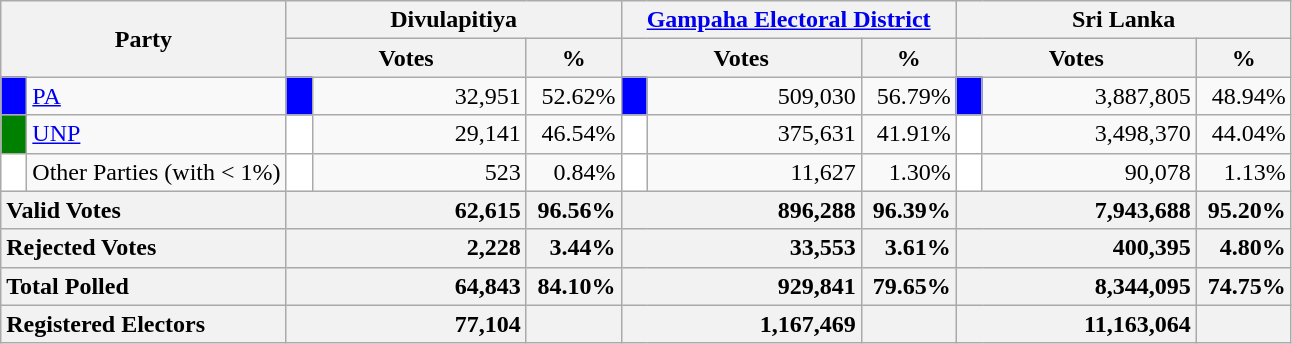<table class="wikitable">
<tr>
<th colspan="2" width="144px"rowspan="2">Party</th>
<th colspan="3" width="216px">Divulapitiya</th>
<th colspan="3" width="216px"><a href='#'>Gampaha Electoral District</a></th>
<th colspan="3" width="216px">Sri Lanka</th>
</tr>
<tr>
<th colspan="2" width="144px">Votes</th>
<th>%</th>
<th colspan="2" width="144px">Votes</th>
<th>%</th>
<th colspan="2" width="144px">Votes</th>
<th>%</th>
</tr>
<tr>
<td style="background-color:blue;" width="10px"></td>
<td style="text-align:left;"><a href='#'>PA</a></td>
<td style="background-color:blue;" width="10px"></td>
<td style="text-align:right;">32,951</td>
<td style="text-align:right;">52.62%</td>
<td style="background-color:blue;" width="10px"></td>
<td style="text-align:right;">509,030</td>
<td style="text-align:right;">56.79%</td>
<td style="background-color:blue;" width="10px"></td>
<td style="text-align:right;">3,887,805</td>
<td style="text-align:right;">48.94%</td>
</tr>
<tr>
<td style="background-color:green;" width="10px"></td>
<td style="text-align:left;"><a href='#'>UNP</a></td>
<td style="background-color:white;" width="10px"></td>
<td style="text-align:right;">29,141</td>
<td style="text-align:right;">46.54%</td>
<td style="background-color:white;" width="10px"></td>
<td style="text-align:right;">375,631</td>
<td style="text-align:right;">41.91%</td>
<td style="background-color:white;" width="10px"></td>
<td style="text-align:right;">3,498,370</td>
<td style="text-align:right;">44.04%</td>
</tr>
<tr>
<td style="background-color:white;" width="10px"></td>
<td style="text-align:left;">Other Parties (with < 1%)</td>
<td style="background-color:white;" width="10px"></td>
<td style="text-align:right;">523</td>
<td style="text-align:right;">0.84%</td>
<td style="background-color:white;" width="10px"></td>
<td style="text-align:right;">11,627</td>
<td style="text-align:right;">1.30%</td>
<td style="background-color:white;" width="10px"></td>
<td style="text-align:right;">90,078</td>
<td style="text-align:right;">1.13%</td>
</tr>
<tr>
<th colspan="2" width="144px"style="text-align:left;">Valid Votes</th>
<th style="text-align:right;"colspan="2" width="144px">62,615</th>
<th style="text-align:right;">96.56%</th>
<th style="text-align:right;"colspan="2" width="144px">896,288</th>
<th style="text-align:right;">96.39%</th>
<th style="text-align:right;"colspan="2" width="144px">7,943,688</th>
<th style="text-align:right;">95.20%</th>
</tr>
<tr>
<th colspan="2" width="144px"style="text-align:left;">Rejected Votes</th>
<th style="text-align:right;"colspan="2" width="144px">2,228</th>
<th style="text-align:right;">3.44%</th>
<th style="text-align:right;"colspan="2" width="144px">33,553</th>
<th style="text-align:right;">3.61%</th>
<th style="text-align:right;"colspan="2" width="144px">400,395</th>
<th style="text-align:right;">4.80%</th>
</tr>
<tr>
<th colspan="2" width="144px"style="text-align:left;">Total Polled</th>
<th style="text-align:right;"colspan="2" width="144px">64,843</th>
<th style="text-align:right;">84.10%</th>
<th style="text-align:right;"colspan="2" width="144px">929,841</th>
<th style="text-align:right;">79.65%</th>
<th style="text-align:right;"colspan="2" width="144px">8,344,095</th>
<th style="text-align:right;">74.75%</th>
</tr>
<tr>
<th colspan="2" width="144px"style="text-align:left;">Registered Electors</th>
<th style="text-align:right;"colspan="2" width="144px">77,104</th>
<th></th>
<th style="text-align:right;"colspan="2" width="144px">1,167,469</th>
<th></th>
<th style="text-align:right;"colspan="2" width="144px">11,163,064</th>
<th></th>
</tr>
</table>
